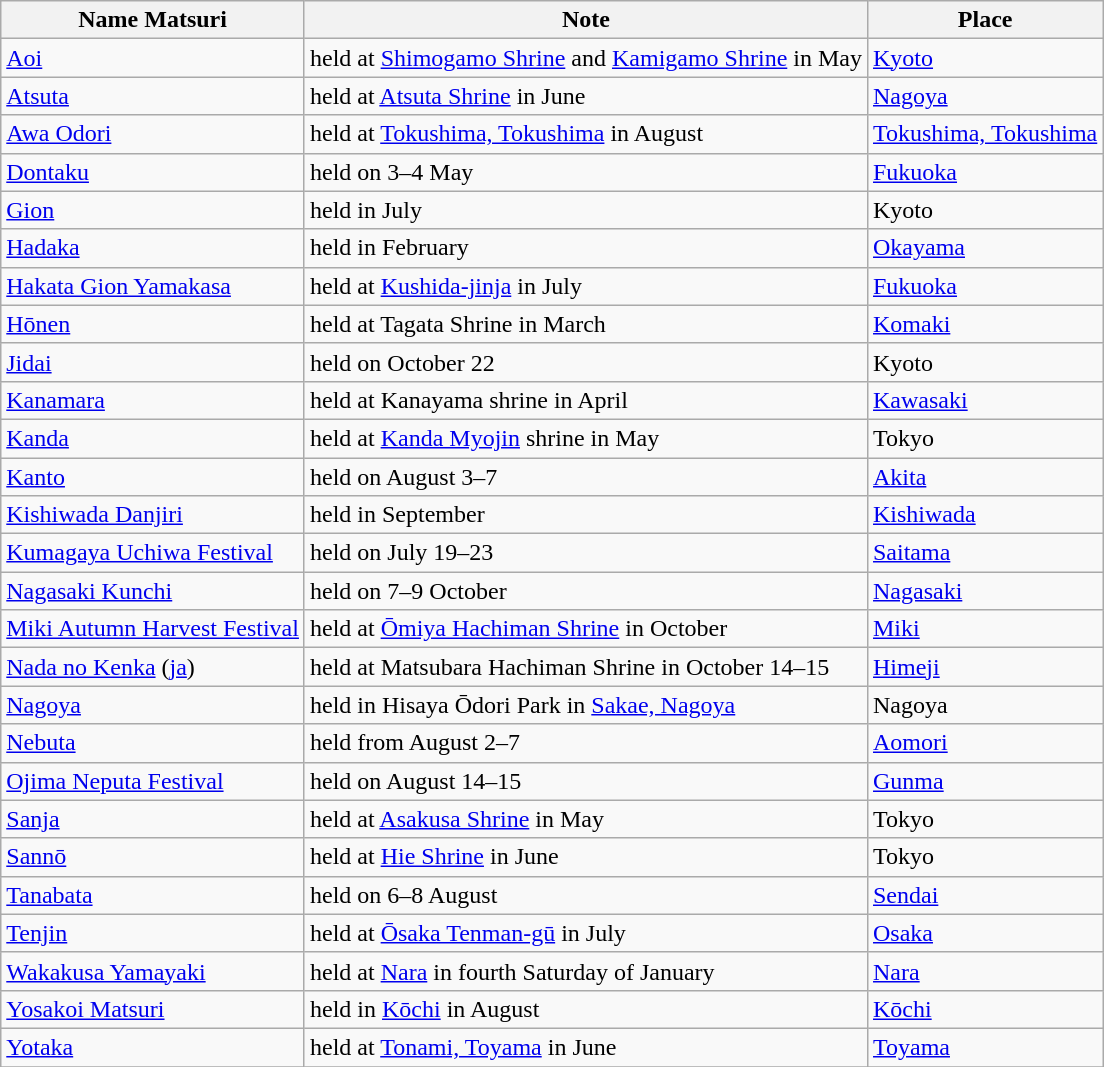<table class="wikitable sortable">
<tr>
<th>Name Matsuri</th>
<th>Note</th>
<th>Place</th>
</tr>
<tr>
<td><a href='#'>Aoi</a></td>
<td>held at <a href='#'>Shimogamo Shrine</a> and <a href='#'>Kamigamo Shrine</a> in May</td>
<td><a href='#'>Kyoto</a></td>
</tr>
<tr>
<td><a href='#'>Atsuta</a></td>
<td>held at <a href='#'>Atsuta Shrine</a> in June</td>
<td><a href='#'>Nagoya</a></td>
</tr>
<tr>
<td><a href='#'>Awa Odori</a></td>
<td>held at <a href='#'>Tokushima, Tokushima</a> in August</td>
<td><a href='#'>Tokushima, Tokushima</a></td>
</tr>
<tr>
<td><a href='#'>Dontaku</a></td>
<td>held on 3–4 May</td>
<td><a href='#'>Fukuoka</a></td>
</tr>
<tr>
<td><a href='#'>Gion</a></td>
<td>held in July</td>
<td>Kyoto</td>
</tr>
<tr>
<td><a href='#'>Hadaka</a></td>
<td>held in February</td>
<td><a href='#'>Okayama</a></td>
</tr>
<tr>
<td><a href='#'>Hakata Gion Yamakasa</a></td>
<td>held at <a href='#'>Kushida-jinja</a> in July</td>
<td><a href='#'>Fukuoka</a></td>
</tr>
<tr>
<td><a href='#'>Hōnen</a></td>
<td>held at Tagata Shrine in March</td>
<td><a href='#'>Komaki</a></td>
</tr>
<tr>
<td><a href='#'>Jidai</a></td>
<td>held on October 22</td>
<td>Kyoto</td>
</tr>
<tr>
<td><a href='#'>Kanamara</a></td>
<td>held at Kanayama shrine in April</td>
<td><a href='#'>Kawasaki</a></td>
</tr>
<tr>
<td><a href='#'>Kanda</a></td>
<td>held at <a href='#'>Kanda Myojin</a> shrine in May</td>
<td>Tokyo</td>
</tr>
<tr>
<td><a href='#'>Kanto</a></td>
<td>held on August 3–7</td>
<td><a href='#'>Akita</a></td>
</tr>
<tr>
<td><a href='#'>Kishiwada Danjiri</a></td>
<td>held in September</td>
<td><a href='#'>Kishiwada</a></td>
</tr>
<tr>
<td><a href='#'>Kumagaya Uchiwa Festival</a></td>
<td>held on July 19–23</td>
<td><a href='#'>Saitama</a></td>
</tr>
<tr>
<td><a href='#'>Nagasaki Kunchi</a></td>
<td>held on 7–9 October</td>
<td><a href='#'>Nagasaki</a></td>
</tr>
<tr>
<td><a href='#'>Miki Autumn Harvest Festival</a></td>
<td>held at <a href='#'>Ōmiya Hachiman Shrine</a> in October</td>
<td><a href='#'>Miki</a></td>
</tr>
<tr>
<td><a href='#'>Nada no Kenka</a> (<a href='#'>ja</a>)</td>
<td>held at Matsubara Hachiman Shrine in October 14–15</td>
<td><a href='#'>Himeji</a></td>
</tr>
<tr>
<td><a href='#'>Nagoya</a></td>
<td>held in Hisaya Ōdori Park in <a href='#'>Sakae, Nagoya</a></td>
<td>Nagoya</td>
</tr>
<tr>
<td><a href='#'>Nebuta</a></td>
<td>held from August 2–7</td>
<td><a href='#'>Aomori</a></td>
</tr>
<tr>
<td><a href='#'>Ojima Neputa Festival</a></td>
<td>held on August 14–15</td>
<td><a href='#'>Gunma</a></td>
</tr>
<tr>
<td><a href='#'>Sanja</a></td>
<td>held at <a href='#'>Asakusa Shrine</a> in May</td>
<td>Tokyo</td>
</tr>
<tr>
<td><a href='#'>Sannō</a></td>
<td>held at <a href='#'>Hie Shrine</a> in June</td>
<td>Tokyo</td>
</tr>
<tr>
<td><a href='#'>Tanabata</a></td>
<td>held on 6–8 August</td>
<td><a href='#'>Sendai</a></td>
</tr>
<tr>
<td><a href='#'>Tenjin</a></td>
<td>held at <a href='#'>Ōsaka Tenman-gū</a> in July</td>
<td><a href='#'>Osaka</a></td>
</tr>
<tr>
<td><a href='#'>Wakakusa Yamayaki</a></td>
<td>held at <a href='#'>Nara</a> in fourth Saturday of January</td>
<td><a href='#'>Nara</a></td>
</tr>
<tr>
<td><a href='#'>Yosakoi Matsuri</a></td>
<td>held in <a href='#'>Kōchi</a> in August</td>
<td><a href='#'>Kōchi</a></td>
</tr>
<tr>
<td><a href='#'>Yotaka</a></td>
<td>held at <a href='#'>Tonami, Toyama</a> in June</td>
<td><a href='#'>Toyama</a></td>
</tr>
<tr>
</tr>
</table>
